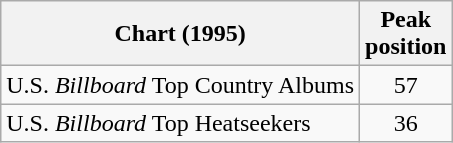<table class="wikitable">
<tr>
<th>Chart (1995)</th>
<th>Peak<br>position</th>
</tr>
<tr>
<td>U.S. <em>Billboard</em> Top Country Albums</td>
<td align="center">57</td>
</tr>
<tr>
<td>U.S. <em>Billboard</em> Top Heatseekers</td>
<td align="center">36</td>
</tr>
</table>
